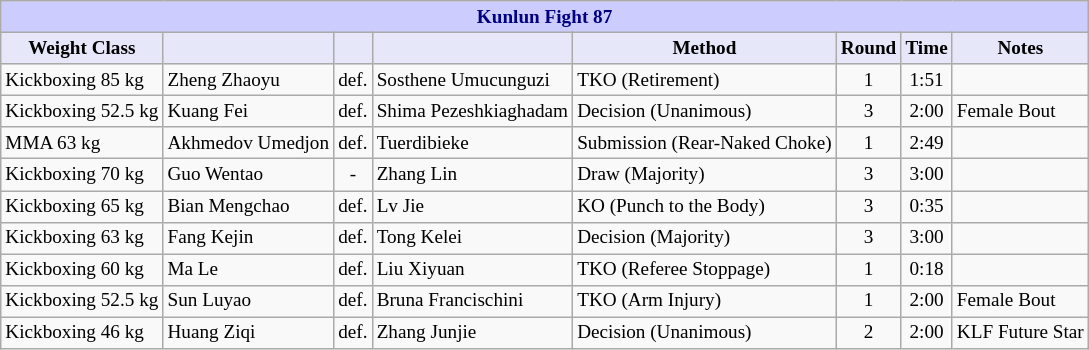<table class="wikitable" style="font-size: 80%;">
<tr>
<th colspan="8" style="background-color: #ccf; color: #000080; text-align: center;"><strong>Kunlun Fight 87</strong></th>
</tr>
<tr>
<th colspan="1" style="background-color: #E6E8FA; color: #000000; text-align: center;">Weight Class</th>
<th colspan="1" style="background-color: #E6E8FA; color: #000000; text-align: center;"></th>
<th colspan="1" style="background-color: #E6E8FA; color: #000000; text-align: center;"></th>
<th colspan="1" style="background-color: #E6E8FA; color: #000000; text-align: center;"></th>
<th colspan="1" style="background-color: #E6E8FA; color: #000000; text-align: center;">Method</th>
<th colspan="1" style="background-color: #E6E8FA; color: #000000; text-align: center;">Round</th>
<th colspan="1" style="background-color: #E6E8FA; color: #000000; text-align: center;">Time</th>
<th colspan="1" style="background-color: #E6E8FA; color: #000000; text-align: center;">Notes</th>
</tr>
<tr>
<td>Kickboxing 85 kg</td>
<td> Zheng Zhaoyu</td>
<td align=center>def.</td>
<td> Sosthene Umucunguzi</td>
<td>TKO (Retirement)</td>
<td align=center>1</td>
<td align=center>1:51</td>
<td></td>
</tr>
<tr>
<td>Kickboxing 52.5 kg</td>
<td> Kuang Fei</td>
<td align=center>def.</td>
<td> Shima Pezeshkiaghadam</td>
<td>Decision (Unanimous)</td>
<td align=center>3</td>
<td align=center>2:00</td>
<td>Female Bout</td>
</tr>
<tr>
<td>MMA 63 kg</td>
<td> Akhmedov Umedjon</td>
<td align=center>def.</td>
<td> Tuerdibieke</td>
<td>Submission (Rear-Naked Choke)</td>
<td align=center>1</td>
<td align=center>2:49</td>
<td></td>
</tr>
<tr>
<td>Kickboxing 70 kg</td>
<td> Guo Wentao</td>
<td align=center>-</td>
<td> Zhang Lin</td>
<td>Draw (Majority)</td>
<td align=center>3</td>
<td align=center>3:00</td>
<td></td>
</tr>
<tr>
<td>Kickboxing 65 kg</td>
<td> Bian Mengchao</td>
<td align=center>def.</td>
<td> Lv Jie</td>
<td>KO (Punch to the Body)</td>
<td align=center>3</td>
<td align=center>0:35</td>
<td></td>
</tr>
<tr>
<td>Kickboxing 63 kg</td>
<td> Fang Kejin</td>
<td align=center>def.</td>
<td> Tong Kelei</td>
<td>Decision (Majority)</td>
<td align=center>3</td>
<td align=center>3:00</td>
<td></td>
</tr>
<tr>
<td>Kickboxing 60 kg</td>
<td> Ma Le</td>
<td align=center>def.</td>
<td> Liu Xiyuan</td>
<td>TKO (Referee Stoppage)</td>
<td align=center>1</td>
<td align=center>0:18</td>
<td></td>
</tr>
<tr>
<td>Kickboxing 52.5 kg</td>
<td> Sun Luyao</td>
<td align=center>def.</td>
<td> Bruna Francischini</td>
<td>TKO (Arm Injury)</td>
<td align=center>1</td>
<td align=center>2:00</td>
<td>Female Bout</td>
</tr>
<tr>
<td>Kickboxing 46 kg</td>
<td> Huang Ziqi</td>
<td align=center>def.</td>
<td> Zhang Junjie</td>
<td>Decision (Unanimous)</td>
<td align=center>2</td>
<td align=center>2:00</td>
<td>KLF Future Star</td>
</tr>
</table>
